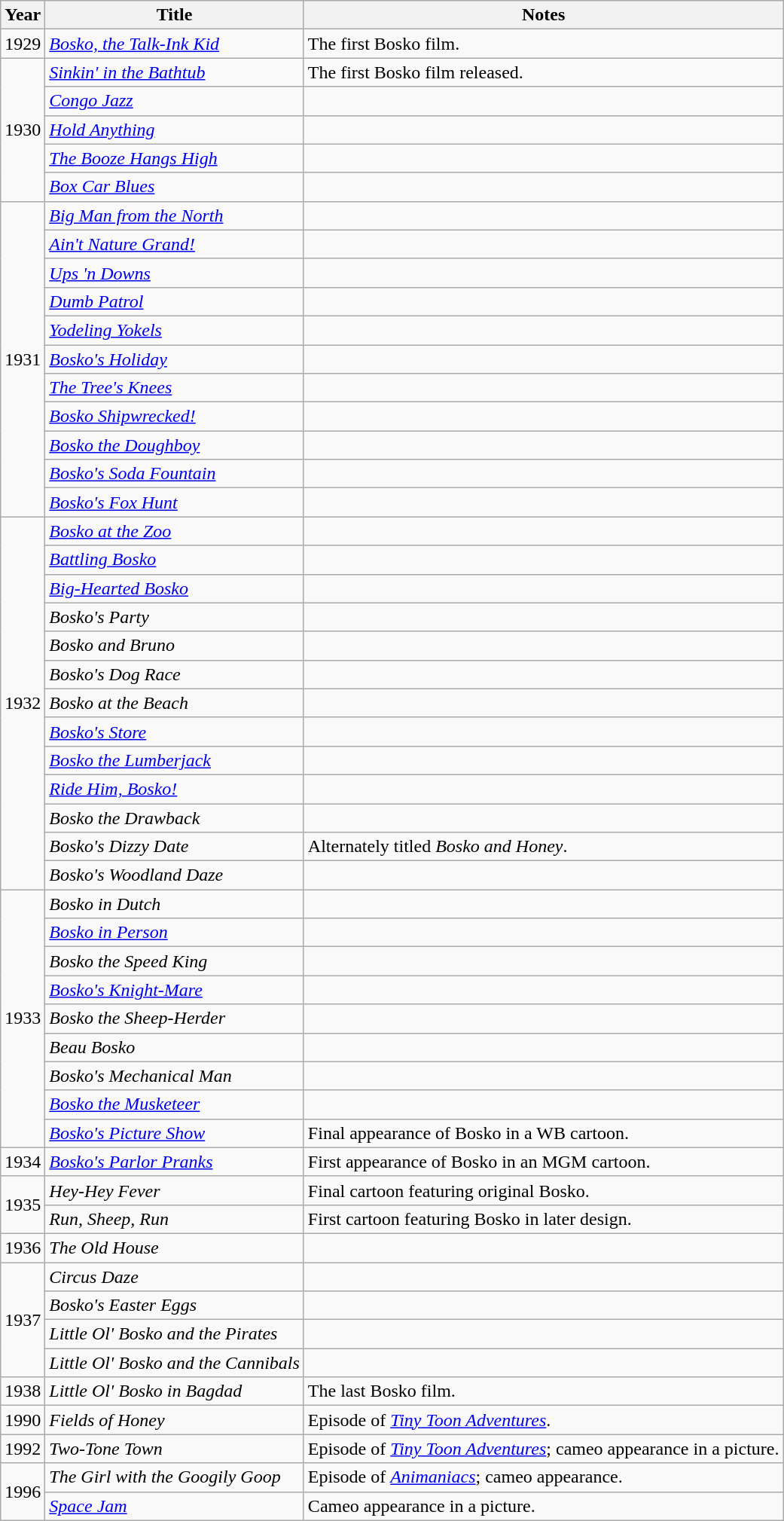<table class="wikitable">
<tr>
<th>Year</th>
<th>Title</th>
<th>Notes</th>
</tr>
<tr>
<td>1929</td>
<td><em><a href='#'>Bosko, the Talk-Ink Kid</a></em></td>
<td>The first Bosko film.</td>
</tr>
<tr>
<td rowspan="5">1930</td>
<td><em><a href='#'>Sinkin' in the Bathtub</a></em></td>
<td>The first Bosko film released.</td>
</tr>
<tr>
<td><em><a href='#'>Congo Jazz</a></em></td>
<td></td>
</tr>
<tr>
<td><em><a href='#'>Hold Anything</a></em></td>
<td></td>
</tr>
<tr>
<td><em><a href='#'>The Booze Hangs High</a></em></td>
<td></td>
</tr>
<tr>
<td><em><a href='#'>Box Car Blues</a></em></td>
<td></td>
</tr>
<tr>
<td rowspan=11>1931</td>
<td><em><a href='#'>Big Man from the North</a></em></td>
<td></td>
</tr>
<tr>
<td><em><a href='#'>Ain't Nature Grand!</a></em></td>
<td></td>
</tr>
<tr>
<td><em><a href='#'>Ups 'n Downs</a></em></td>
<td></td>
</tr>
<tr>
<td><em><a href='#'>Dumb Patrol</a></em></td>
<td></td>
</tr>
<tr>
<td><em><a href='#'>Yodeling Yokels</a></em></td>
<td></td>
</tr>
<tr>
<td><em><a href='#'>Bosko's Holiday</a></em></td>
<td></td>
</tr>
<tr>
<td><em><a href='#'>The Tree's Knees</a></em></td>
<td></td>
</tr>
<tr>
<td><em><a href='#'>Bosko Shipwrecked!</a></em></td>
<td></td>
</tr>
<tr>
<td><em><a href='#'>Bosko the Doughboy</a></em></td>
<td></td>
</tr>
<tr>
<td><em><a href='#'>Bosko's Soda Fountain</a></em></td>
<td></td>
</tr>
<tr>
<td><em><a href='#'>Bosko's Fox Hunt</a></em></td>
<td></td>
</tr>
<tr>
<td rowspan="13">1932</td>
<td><em><a href='#'>Bosko at the Zoo</a></em></td>
<td></td>
</tr>
<tr>
<td><em><a href='#'>Battling Bosko</a></em></td>
<td></td>
</tr>
<tr>
<td><em><a href='#'>Big-Hearted Bosko</a></em></td>
<td></td>
</tr>
<tr>
<td><em>Bosko's Party</em></td>
<td></td>
</tr>
<tr>
<td><em>Bosko and Bruno</em></td>
<td></td>
</tr>
<tr>
<td><em>Bosko's Dog Race</em></td>
<td></td>
</tr>
<tr>
<td><em>Bosko at the Beach</em></td>
<td></td>
</tr>
<tr>
<td><em><a href='#'>Bosko's Store</a></em></td>
<td></td>
</tr>
<tr>
<td><em><a href='#'>Bosko the Lumberjack</a></em></td>
<td></td>
</tr>
<tr>
<td><em><a href='#'>Ride Him, Bosko!</a></em></td>
<td></td>
</tr>
<tr>
<td><em>Bosko the Drawback</em></td>
<td></td>
</tr>
<tr>
<td><em>Bosko's Dizzy Date</em></td>
<td>Alternately titled <em>Bosko and Honey</em>.</td>
</tr>
<tr>
<td><em>Bosko's Woodland Daze</em></td>
<td></td>
</tr>
<tr>
<td rowspan="9">1933</td>
<td><em>Bosko in Dutch</em></td>
<td></td>
</tr>
<tr>
<td><em><a href='#'>Bosko in Person</a></em></td>
<td></td>
</tr>
<tr>
<td><em>Bosko the Speed King</em></td>
<td></td>
</tr>
<tr>
<td><em><a href='#'>Bosko's Knight-Mare</a></em></td>
<td></td>
</tr>
<tr>
<td><em>Bosko the Sheep-Herder</em></td>
<td></td>
</tr>
<tr>
<td><em>Beau Bosko</em></td>
<td></td>
</tr>
<tr>
<td><em>Bosko's Mechanical Man</em></td>
<td></td>
</tr>
<tr>
<td><em><a href='#'>Bosko the Musketeer</a></em></td>
<td></td>
</tr>
<tr>
<td><em><a href='#'>Bosko's Picture Show</a></em></td>
<td>Final appearance of Bosko in a WB cartoon.</td>
</tr>
<tr>
<td>1934</td>
<td><em><a href='#'>Bosko's Parlor Pranks</a></em></td>
<td>First appearance of Bosko in an MGM cartoon.</td>
</tr>
<tr>
<td rowspan="2">1935</td>
<td><em>Hey-Hey Fever</em></td>
<td>Final cartoon featuring original Bosko.</td>
</tr>
<tr>
<td><em>Run, Sheep, Run</em></td>
<td>First cartoon featuring Bosko in later design.</td>
</tr>
<tr>
<td>1936</td>
<td><em>The Old House</em></td>
<td></td>
</tr>
<tr>
<td rowspan="4">1937</td>
<td><em>Circus Daze</em></td>
<td></td>
</tr>
<tr>
<td><em>Bosko's Easter Eggs</em></td>
<td></td>
</tr>
<tr>
<td><em>Little Ol' Bosko and the Pirates</em></td>
<td></td>
</tr>
<tr>
<td><em>Little Ol' Bosko and the Cannibals</em></td>
<td></td>
</tr>
<tr>
<td>1938</td>
<td><em>Little Ol' Bosko in Bagdad</em></td>
<td>The last Bosko film.</td>
</tr>
<tr>
<td>1990</td>
<td><em>Fields of Honey</em></td>
<td>Episode of <em><a href='#'>Tiny Toon Adventures</a></em>.</td>
</tr>
<tr>
<td>1992</td>
<td><em>Two-Tone Town</em></td>
<td>Episode of <em><a href='#'>Tiny Toon Adventures</a></em>; cameo appearance in a picture.</td>
</tr>
<tr>
<td rowspan="2">1996</td>
<td><em>The Girl with the Googily Goop</em></td>
<td>Episode of <em><a href='#'>Animaniacs</a></em>; cameo appearance.</td>
</tr>
<tr>
<td><em><a href='#'>Space Jam</a></em></td>
<td>Cameo appearance in a picture.</td>
</tr>
</table>
